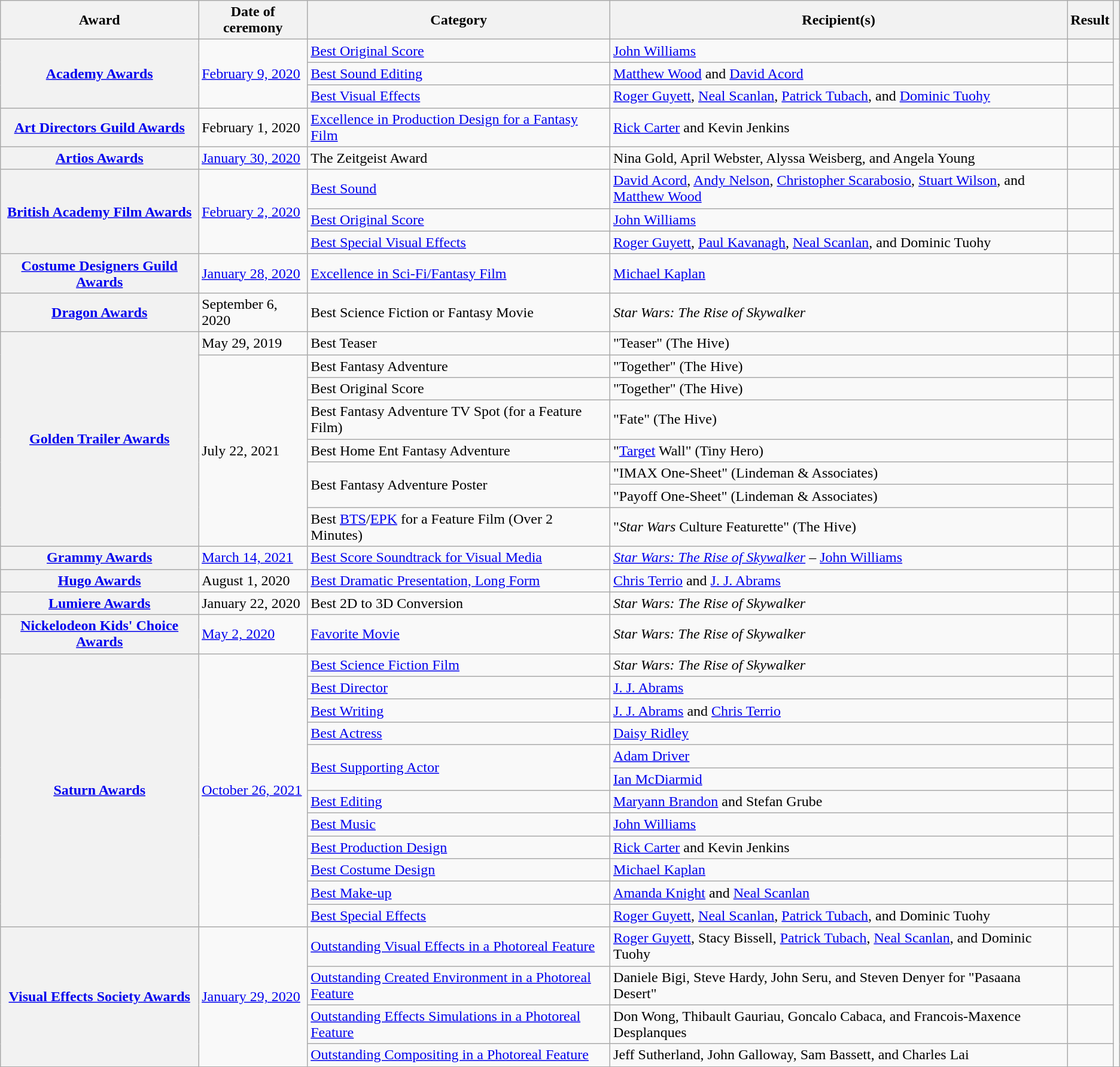<table class="wikitable plainrowheaders sortable">
<tr>
<th scope="col">Award</th>
<th scope="col">Date of ceremony</th>
<th scope="col">Category</th>
<th scope="col">Recipient(s)</th>
<th scope="col">Result</th>
<th scope="col" class="unsortable"></th>
</tr>
<tr>
<th scope="row" rowspan="3"><a href='#'>Academy Awards</a></th>
<td rowspan="3" scope="row"><a href='#'>February 9, 2020</a></td>
<td><a href='#'>Best Original Score</a></td>
<td data-sort-value="Williams"><a href='#'>John Williams</a></td>
<td></td>
<td scope="row" rowspan="3" style="text-align:center;"></td>
</tr>
<tr>
<td><a href='#'>Best Sound Editing</a></td>
<td data-sort-value="Wood"><a href='#'>Matthew Wood</a> and <a href='#'>David Acord</a></td>
<td></td>
</tr>
<tr>
<td><a href='#'>Best Visual Effects</a></td>
<td data-sort-value="Guyett"><a href='#'>Roger Guyett</a>, <a href='#'>Neal Scanlan</a>, <a href='#'>Patrick Tubach</a>, and <a href='#'>Dominic Tuohy</a></td>
<td></td>
</tr>
<tr>
<th scope="row"><a href='#'>Art Directors Guild Awards</a></th>
<td>February 1, 2020</td>
<td><a href='#'>Excellence in Production Design for a Fantasy Film</a></td>
<td data-sort-value="Carter"><a href='#'>Rick Carter</a> and Kevin Jenkins</td>
<td></td>
<td style="text-align:center;"></td>
</tr>
<tr>
<th scope="row"><a href='#'>Artios Awards</a></th>
<td><a href='#'>January 30, 2020</a></td>
<td data-sort-value="Zeitgeist Award">The Zeitgeist Award</td>
<td data-sort-value="Gold">Nina Gold, April Webster, Alyssa Weisberg, and Angela Young</td>
<td></td>
<td style="text-align:center;"></td>
</tr>
<tr>
<th scope="row" rowspan="3"><a href='#'>British Academy Film Awards</a></th>
<td scope="row" rowspan="3"><a href='#'>February 2, 2020</a></td>
<td><a href='#'>Best Sound</a></td>
<td data-sort-value="Acord"><a href='#'>David Acord</a>, <a href='#'>Andy Nelson</a>, <a href='#'>Christopher Scarabosio</a>, <a href='#'>Stuart Wilson</a>, and <a href='#'>Matthew Wood</a></td>
<td></td>
<td scope="row" rowspan="3" style="text-align:center;"></td>
</tr>
<tr>
<td><a href='#'>Best Original Score</a></td>
<td data-sort-value="Williams"><a href='#'>John Williams</a></td>
<td></td>
</tr>
<tr>
<td><a href='#'>Best Special Visual Effects</a></td>
<td data-sort-value="Guyett"><a href='#'>Roger Guyett</a>, <a href='#'>Paul Kavanagh</a>, <a href='#'>Neal Scanlan</a>, and Dominic Tuohy</td>
<td></td>
</tr>
<tr>
<th scope="row"><a href='#'>Costume Designers Guild Awards</a></th>
<td><a href='#'>January 28, 2020</a></td>
<td><a href='#'>Excellence in Sci-Fi/Fantasy Film</a></td>
<td data-sort-value="Kaplan"><a href='#'>Michael Kaplan</a></td>
<td></td>
<td scope="row" style="text-align:center;"></td>
</tr>
<tr>
<th scope="row"><a href='#'>Dragon Awards</a></th>
<td>September 6, 2020</td>
<td>Best Science Fiction or Fantasy Movie</td>
<td><em>Star Wars: The Rise of Skywalker</em></td>
<td></td>
<td style="text-align:center;"></td>
</tr>
<tr>
<th scope="row" rowspan="8"><a href='#'>Golden Trailer Awards</a></th>
<td>May 29, 2019</td>
<td>Best Teaser</td>
<td data-sort-value="Teaser">"Teaser" (The Hive)</td>
<td></td>
<td style="text-align:center;"><br></td>
</tr>
<tr>
<td rowspan="7" scope="row">July 22, 2021</td>
<td>Best Fantasy Adventure</td>
<td data-sort-value="Together">"Together" (The Hive)</td>
<td></td>
<td scope="row" rowspan="7" style="text-align:center;"></td>
</tr>
<tr>
<td>Best Original Score</td>
<td data-sort-value="Together">"Together" (The Hive)</td>
<td></td>
</tr>
<tr>
<td>Best Fantasy Adventure TV Spot (for a Feature Film)</td>
<td data-sort-value="Fate">"Fate" (The Hive)</td>
<td></td>
</tr>
<tr>
<td>Best Home Ent Fantasy Adventure</td>
<td data-sort-value="Target Wall">"<a href='#'>Target</a> Wall" (Tiny Hero)</td>
<td></td>
</tr>
<tr>
<td rowspan="2">Best Fantasy Adventure Poster</td>
<td data-sort-value="IMAX One-Sheet">"IMAX One-Sheet" (Lindeman & Associates)</td>
<td></td>
</tr>
<tr>
<td data-sort-value="Payoff One-Sheet">"Payoff One-Sheet" (Lindeman & Associates)</td>
<td></td>
</tr>
<tr>
<td>Best <a href='#'>BTS</a>/<a href='#'>EPK</a> for a Feature Film (Over 2 Minutes)</td>
<td data-sort-value="Star Wars Culture Featurette">"<em>Star Wars</em> Culture Featurette" (The Hive)</td>
<td></td>
</tr>
<tr>
<th scope="row"><a href='#'>Grammy Awards</a></th>
<td><a href='#'>March 14, 2021</a></td>
<td><a href='#'>Best Score Soundtrack for Visual Media</a></td>
<td><em><a href='#'>Star Wars: The Rise of Skywalker</a></em> – <a href='#'>John Williams</a></td>
<td></td>
<td style="text-align:center;"></td>
</tr>
<tr>
<th scope="row"><a href='#'>Hugo Awards</a></th>
<td>August 1, 2020</td>
<td><a href='#'>Best Dramatic Presentation, Long Form</a></td>
<td data-sort-value="Terrio"><a href='#'>Chris Terrio</a> and <a href='#'>J. J. Abrams</a></td>
<td></td>
<td style="text-align:center;"></td>
</tr>
<tr>
<th scope="row"><a href='#'>Lumiere Awards</a></th>
<td>January 22, 2020</td>
<td>Best 2D to 3D Conversion</td>
<td><em>Star Wars: The Rise of Skywalker</em></td>
<td></td>
<td style="text-align:center;"></td>
</tr>
<tr>
<th scope="row" rowspan="1"><a href='#'>Nickelodeon Kids' Choice Awards</a></th>
<td rowspan="1" scope="row"><a href='#'>May 2, 2020</a></td>
<td><a href='#'>Favorite Movie</a></td>
<td><em>Star Wars: The Rise of Skywalker</em></td>
<td></td>
<td style="text-align:center;"></td>
</tr>
<tr>
<th scope="row" rowspan="12"><a href='#'>Saturn Awards</a></th>
<td rowspan="12" scope="row"><a href='#'>October 26, 2021</a></td>
<td><a href='#'>Best Science Fiction Film</a></td>
<td><em>Star Wars: The Rise of Skywalker</em></td>
<td></td>
<td scope="row" rowspan="12" style="text-align:center;"><br></td>
</tr>
<tr>
<td><a href='#'>Best Director</a></td>
<td data-sort-value="Abrams"><a href='#'>J. J. Abrams</a></td>
<td></td>
</tr>
<tr>
<td><a href='#'>Best Writing</a></td>
<td data-sort-value="Abrams"><a href='#'>J. J. Abrams</a> and <a href='#'>Chris Terrio</a></td>
<td></td>
</tr>
<tr>
<td><a href='#'>Best Actress</a></td>
<td data-sort-value="Ridley"><a href='#'>Daisy Ridley</a></td>
<td></td>
</tr>
<tr>
<td rowspan="2"><a href='#'>Best Supporting Actor</a></td>
<td data-sort-value="Driver"><a href='#'>Adam Driver</a></td>
<td></td>
</tr>
<tr>
<td data-sort-value="McDiarmid"><a href='#'>Ian McDiarmid</a></td>
<td></td>
</tr>
<tr>
<td><a href='#'>Best Editing</a></td>
<td data-sort-value="Brandon"><a href='#'>Maryann Brandon</a> and Stefan Grube</td>
<td></td>
</tr>
<tr>
<td><a href='#'>Best Music</a></td>
<td data-sort-value="Williams"><a href='#'>John Williams</a></td>
<td></td>
</tr>
<tr>
<td><a href='#'>Best Production Design</a></td>
<td data-sort-value="Carter"><a href='#'>Rick Carter</a> and Kevin Jenkins</td>
<td></td>
</tr>
<tr>
<td><a href='#'>Best Costume Design</a></td>
<td data-sort-value="Kaplan"><a href='#'>Michael Kaplan</a></td>
<td></td>
</tr>
<tr>
<td><a href='#'>Best Make-up</a></td>
<td data-sort-value="Knight"><a href='#'>Amanda Knight</a> and <a href='#'>Neal Scanlan</a></td>
<td></td>
</tr>
<tr>
<td><a href='#'>Best Special Effects</a></td>
<td data-sort-value="Guyett"><a href='#'>Roger Guyett</a>, <a href='#'>Neal Scanlan</a>, <a href='#'>Patrick Tubach</a>, and Dominic Tuohy</td>
<td></td>
</tr>
<tr>
<th scope="row" rowspan="4"><a href='#'>Visual Effects Society Awards</a></th>
<td scope="row" rowspan="4"><a href='#'>January 29, 2020</a></td>
<td><a href='#'>Outstanding Visual Effects in a Photoreal Feature</a></td>
<td data-sort-value="Guyett"><a href='#'>Roger Guyett</a>, Stacy Bissell, <a href='#'>Patrick Tubach</a>, <a href='#'>Neal Scanlan</a>, and Dominic Tuohy</td>
<td></td>
<td scope="row" rowspan="4" style="text-align:center;"></td>
</tr>
<tr>
<td><a href='#'>Outstanding Created Environment in a Photoreal Feature</a></td>
<td data-sort-value="Bigi">Daniele Bigi, Steve Hardy, John Seru, and Steven Denyer for "Pasaana Desert"</td>
<td></td>
</tr>
<tr>
<td><a href='#'>Outstanding Effects Simulations in a Photoreal Feature</a></td>
<td data-sort-value="Wong">Don Wong, Thibault Gauriau, Goncalo Cabaca, and Francois-Maxence Desplanques</td>
<td></td>
</tr>
<tr>
<td><a href='#'>Outstanding Compositing in a Photoreal Feature</a></td>
<td data-sort-value="Sutherland">Jeff Sutherland, John Galloway, Sam Bassett, and Charles Lai</td>
<td></td>
</tr>
</table>
